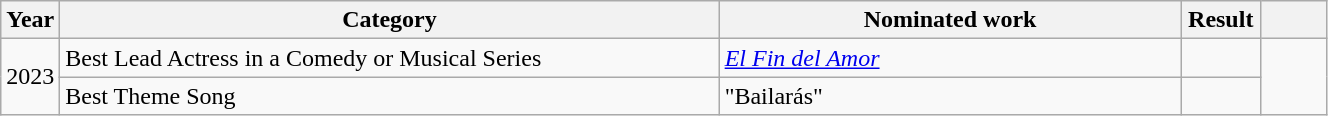<table class="wikitable plainrowheaders" style="width:70%;">
<tr>
<th scope="col" style="width:4%;">Year</th>
<th scope="col" style="width:50%;">Category</th>
<th scope="col" style="width:35%;">Nominated work</th>
<th scope="col" style="width:6%;">Result</th>
<th scope="col" style="width:6%;"></th>
</tr>
<tr>
<td align=center rowspan="2">2023</td>
<td>Best Lead Actress in a Comedy or Musical Series</td>
<td><em><a href='#'>El Fin del Amor</a></em></td>
<td></td>
<td rowspan="2" align=center></td>
</tr>
<tr>
<td>Best Theme Song</td>
<td>"Bailarás"</td>
<td></td>
</tr>
</table>
